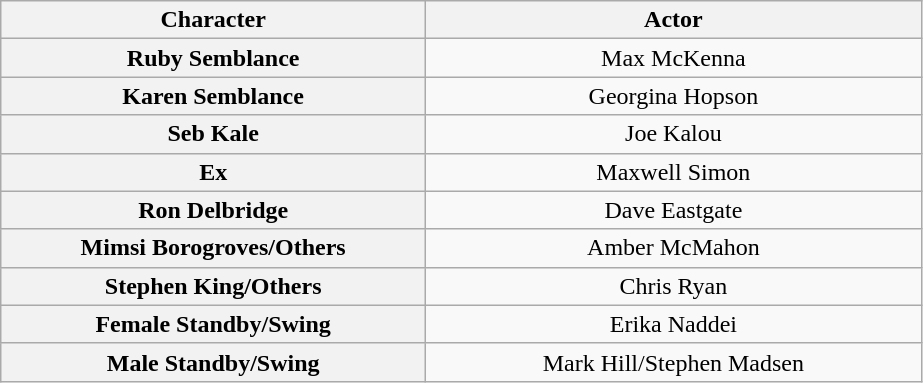<table class="wikitable" style="width:1000; text-align:center;">
<tr>
<th width="30%">Character</th>
<th width="35%">Actor</th>
</tr>
<tr>
<th>Ruby Semblance</th>
<td align="center">Max McKenna</td>
</tr>
<tr>
<th>Karen Semblance</th>
<td>Georgina Hopson</td>
</tr>
<tr>
<th>Seb Kale</th>
<td>Joe Kalou</td>
</tr>
<tr>
<th>Ex</th>
<td>Maxwell Simon</td>
</tr>
<tr>
<th>Ron Delbridge</th>
<td>Dave Eastgate</td>
</tr>
<tr>
<th>Mimsi Borogroves/Others</th>
<td>Amber McMahon</td>
</tr>
<tr>
<th>Stephen King/Others</th>
<td>Chris Ryan</td>
</tr>
<tr>
<th>Female Standby/Swing</th>
<td>Erika Naddei</td>
</tr>
<tr>
<th>Male Standby/Swing</th>
<td>Mark Hill/Stephen Madsen</td>
</tr>
</table>
